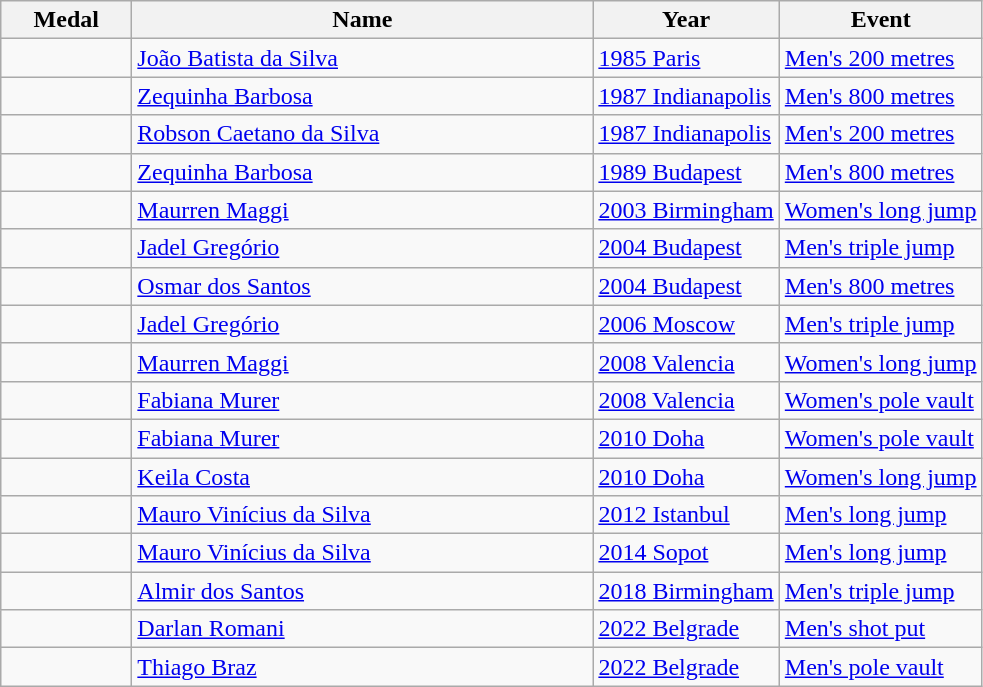<table class="wikitable sortable">
<tr>
<th style="width:5em;">Medal</th>
<th width=300>Name</th>
<th>Year</th>
<th>Event</th>
</tr>
<tr>
<td></td>
<td><a href='#'>João Batista da Silva</a></td>
<td><a href='#'>1985 Paris</a></td>
<td><a href='#'>Men's 200 metres</a></td>
</tr>
<tr>
<td></td>
<td><a href='#'>Zequinha Barbosa</a></td>
<td><a href='#'>1987 Indianapolis</a></td>
<td><a href='#'>Men's 800 metres</a></td>
</tr>
<tr>
<td></td>
<td><a href='#'>Robson Caetano da Silva</a></td>
<td><a href='#'>1987 Indianapolis</a></td>
<td><a href='#'>Men's 200 metres</a></td>
</tr>
<tr>
<td></td>
<td><a href='#'>Zequinha Barbosa</a></td>
<td><a href='#'>1989 Budapest</a></td>
<td><a href='#'>Men's 800 metres</a></td>
</tr>
<tr>
<td></td>
<td><a href='#'>Maurren Maggi</a></td>
<td><a href='#'>2003 Birmingham</a></td>
<td><a href='#'>Women's long jump</a></td>
</tr>
<tr>
<td></td>
<td><a href='#'>Jadel Gregório</a></td>
<td><a href='#'>2004 Budapest</a></td>
<td><a href='#'>Men's triple jump</a></td>
</tr>
<tr>
<td></td>
<td><a href='#'>Osmar dos Santos</a></td>
<td><a href='#'>2004 Budapest</a></td>
<td><a href='#'>Men's 800 metres</a></td>
</tr>
<tr>
<td></td>
<td><a href='#'>Jadel Gregório</a></td>
<td><a href='#'>2006 Moscow</a></td>
<td><a href='#'>Men's triple jump</a></td>
</tr>
<tr>
<td></td>
<td><a href='#'>Maurren Maggi</a></td>
<td><a href='#'>2008 Valencia</a></td>
<td><a href='#'>Women's long jump</a></td>
</tr>
<tr>
<td></td>
<td><a href='#'>Fabiana Murer</a></td>
<td><a href='#'>2008 Valencia</a></td>
<td><a href='#'>Women's pole vault</a></td>
</tr>
<tr>
<td></td>
<td><a href='#'>Fabiana Murer</a></td>
<td><a href='#'>2010 Doha</a></td>
<td><a href='#'>Women's pole vault</a></td>
</tr>
<tr>
<td></td>
<td><a href='#'>Keila Costa</a></td>
<td><a href='#'>2010 Doha</a></td>
<td><a href='#'>Women's long jump</a></td>
</tr>
<tr>
<td></td>
<td><a href='#'>Mauro Vinícius da Silva</a></td>
<td><a href='#'>2012 Istanbul</a></td>
<td><a href='#'>Men's long jump</a></td>
</tr>
<tr>
<td></td>
<td><a href='#'>Mauro Vinícius da Silva</a></td>
<td><a href='#'>2014 Sopot</a></td>
<td><a href='#'>Men's long jump</a></td>
</tr>
<tr>
<td></td>
<td><a href='#'>Almir dos Santos</a></td>
<td><a href='#'>2018 Birmingham</a></td>
<td><a href='#'>Men's triple jump</a></td>
</tr>
<tr>
<td></td>
<td><a href='#'>Darlan Romani</a></td>
<td><a href='#'>2022 Belgrade</a></td>
<td><a href='#'>Men's shot put</a></td>
</tr>
<tr>
<td></td>
<td><a href='#'>Thiago Braz</a></td>
<td><a href='#'>2022 Belgrade</a></td>
<td><a href='#'>Men's pole vault</a></td>
</tr>
</table>
